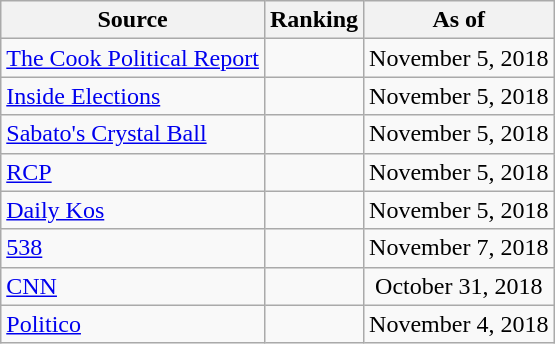<table class="wikitable" style="text-align:center">
<tr>
<th>Source</th>
<th>Ranking</th>
<th>As of</th>
</tr>
<tr>
<td align=left><a href='#'>The Cook Political Report</a></td>
<td></td>
<td>November 5, 2018</td>
</tr>
<tr>
<td align=left><a href='#'>Inside Elections</a></td>
<td></td>
<td>November 5, 2018</td>
</tr>
<tr>
<td align=left><a href='#'>Sabato's Crystal Ball</a></td>
<td></td>
<td>November 5, 2018</td>
</tr>
<tr>
<td align="left"><a href='#'>RCP</a></ref></td>
<td></td>
<td>November 5, 2018</td>
</tr>
<tr>
<td align="left"><a href='#'>Daily Kos</a></td>
<td></td>
<td>November 5, 2018</td>
</tr>
<tr>
<td align="left"><a href='#'>538</a></td>
<td></td>
<td>November 7, 2018</td>
</tr>
<tr>
<td align="left"><a href='#'>CNN</a></td>
<td></td>
<td>October 31, 2018</td>
</tr>
<tr>
<td align="left"><a href='#'>Politico</a></td>
<td></td>
<td>November 4, 2018</td>
</tr>
</table>
